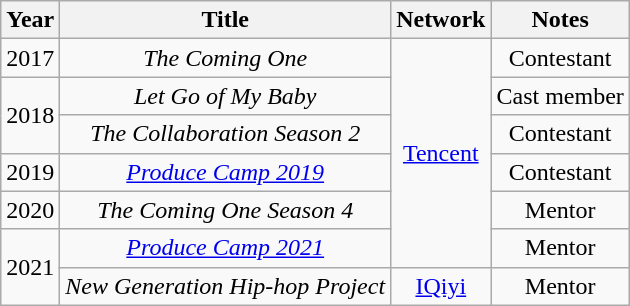<table class="wikitable" style="text-align:center;">
<tr>
<th>Year</th>
<th>Title</th>
<th>Network</th>
<th>Notes</th>
</tr>
<tr>
<td>2017</td>
<td><em>The Coming One</em></td>
<td rowspan="6"><a href='#'>Tencent</a></td>
<td>Contestant</td>
</tr>
<tr>
<td rowspan="2">2018</td>
<td><em>Let Go of My Baby</em></td>
<td>Cast member</td>
</tr>
<tr>
<td><em>The Collaboration Season 2</em></td>
<td>Contestant</td>
</tr>
<tr>
<td>2019</td>
<td><em><a href='#'>Produce Camp 2019</a></em></td>
<td>Contestant</td>
</tr>
<tr>
<td>2020</td>
<td><em>The Coming One Season 4</em></td>
<td>Mentor</td>
</tr>
<tr>
<td rowspan="2">2021</td>
<td><em><a href='#'>Produce Camp 2021</a></em></td>
<td>Mentor</td>
</tr>
<tr>
<td><em>New Generation Hip-hop Project</em></td>
<td><a href='#'>IQiyi</a></td>
<td>Mentor</td>
</tr>
</table>
